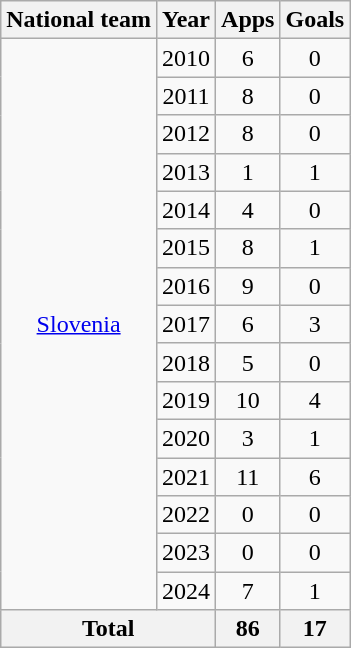<table class="wikitable" style="text-align:center">
<tr>
<th>National team</th>
<th>Year</th>
<th>Apps</th>
<th>Goals</th>
</tr>
<tr>
<td rowspan="15"><a href='#'>Slovenia</a></td>
<td>2010</td>
<td>6</td>
<td>0</td>
</tr>
<tr>
<td>2011</td>
<td>8</td>
<td>0</td>
</tr>
<tr>
<td>2012</td>
<td>8</td>
<td>0</td>
</tr>
<tr>
<td>2013</td>
<td>1</td>
<td>1</td>
</tr>
<tr>
<td>2014</td>
<td>4</td>
<td>0</td>
</tr>
<tr>
<td>2015</td>
<td>8</td>
<td>1</td>
</tr>
<tr>
<td>2016</td>
<td>9</td>
<td>0</td>
</tr>
<tr>
<td>2017</td>
<td>6</td>
<td>3</td>
</tr>
<tr>
<td>2018</td>
<td>5</td>
<td>0</td>
</tr>
<tr>
<td>2019</td>
<td>10</td>
<td>4</td>
</tr>
<tr>
<td>2020</td>
<td>3</td>
<td>1</td>
</tr>
<tr>
<td>2021</td>
<td>11</td>
<td>6</td>
</tr>
<tr>
<td>2022</td>
<td>0</td>
<td>0</td>
</tr>
<tr>
<td>2023</td>
<td>0</td>
<td>0</td>
</tr>
<tr>
<td>2024</td>
<td>7</td>
<td>1</td>
</tr>
<tr>
<th colspan="2">Total</th>
<th>86</th>
<th>17</th>
</tr>
</table>
